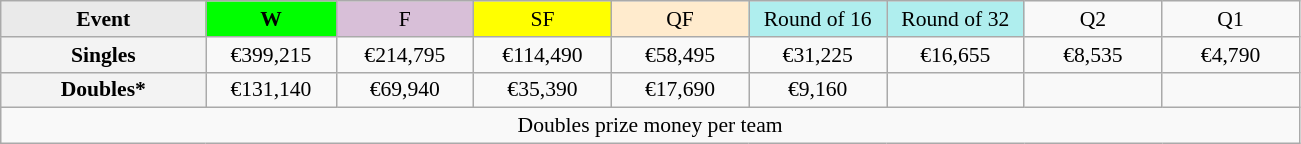<table class=wikitable style=font-size:90%;text-align:center>
<tr>
<td style="width:130px; background:#eaeaea;"><strong>Event</strong></td>
<td style="width:80px; background:lime;"><strong>W</strong></td>
<td style="width:85px; background:thistle;">F</td>
<td style="width:85px; background:#ff0;">SF</td>
<td style="width:85px; background:#ffebcd;">QF</td>
<td style="width:85px; background:#afeeee;">Round of 16</td>
<td style="width:85px; background:#afeeee;">Round of 32</td>
<td width=85>Q2</td>
<td width=85>Q1</td>
</tr>
<tr>
<td style="background:#f3f3f3;"><strong>Singles</strong></td>
<td>€399,215</td>
<td>€214,795</td>
<td>€114,490</td>
<td>€58,495</td>
<td>€31,225</td>
<td>€16,655</td>
<td>€8,535</td>
<td>€4,790</td>
</tr>
<tr>
<td style="background:#f3f3f3;"><strong>Doubles*</strong></td>
<td>€131,140</td>
<td>€69,940</td>
<td>€35,390</td>
<td>€17,690</td>
<td>€9,160</td>
<td></td>
<td></td>
<td></td>
</tr>
<tr>
<td colspan=10>Doubles prize money per team</td>
</tr>
</table>
